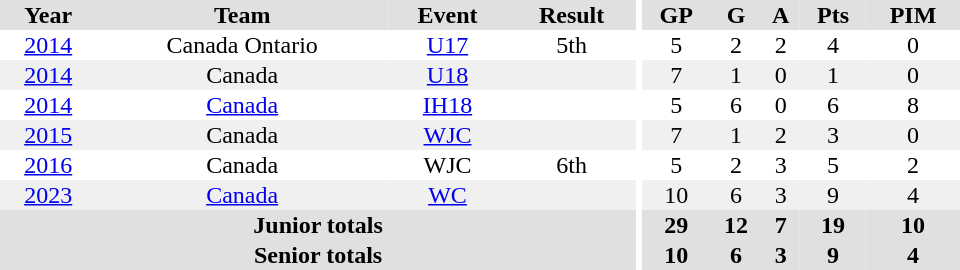<table border="0" cellpadding="1" cellspacing="0" ID="Table3" style="text-align:center; width:40em">
<tr ALIGN="center" bgcolor="#e0e0e0">
<th>Year</th>
<th>Team</th>
<th>Event</th>
<th>Result</th>
<th rowspan="99" bgcolor="#ffffff"></th>
<th>GP</th>
<th>G</th>
<th>A</th>
<th>Pts</th>
<th>PIM</th>
</tr>
<tr>
<td><a href='#'>2014</a></td>
<td>Canada Ontario</td>
<td><a href='#'>U17</a></td>
<td>5th</td>
<td>5</td>
<td>2</td>
<td>2</td>
<td>4</td>
<td>0</td>
</tr>
<tr bgcolor="#f0f0f0">
<td><a href='#'>2014</a></td>
<td>Canada</td>
<td><a href='#'>U18</a></td>
<td></td>
<td>7</td>
<td>1</td>
<td>0</td>
<td>1</td>
<td>0</td>
</tr>
<tr>
<td><a href='#'>2014</a></td>
<td><a href='#'>Canada</a></td>
<td><a href='#'>IH18</a></td>
<td></td>
<td>5</td>
<td>6</td>
<td>0</td>
<td>6</td>
<td>8</td>
</tr>
<tr ALIGN="center" bgcolor="#f0f0f0">
<td><a href='#'>2015</a></td>
<td>Canada</td>
<td><a href='#'>WJC</a></td>
<td></td>
<td>7</td>
<td>1</td>
<td>2</td>
<td>3</td>
<td>0</td>
</tr>
<tr>
<td><a href='#'>2016</a></td>
<td>Canada</td>
<td>WJC</td>
<td>6th</td>
<td>5</td>
<td>2</td>
<td>3</td>
<td>5</td>
<td>2</td>
</tr>
<tr ALIGN="center" bgcolor="#f0f0f0">
<td><a href='#'>2023</a></td>
<td><a href='#'>Canada</a></td>
<td><a href='#'>WC</a></td>
<td></td>
<td>10</td>
<td>6</td>
<td>3</td>
<td>9</td>
<td>4</td>
</tr>
<tr bgcolor="#e0e0e0">
<th colspan="4">Junior totals</th>
<th>29</th>
<th>12</th>
<th>7</th>
<th>19</th>
<th>10</th>
</tr>
<tr bgcolor="#e0e0e0">
<th colspan="4">Senior totals</th>
<th>10</th>
<th>6</th>
<th>3</th>
<th>9</th>
<th>4</th>
</tr>
</table>
